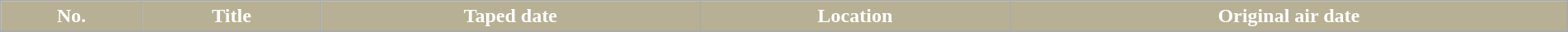<table class="wikitable plainrowheaders" style="width: 100%; margin-right: 0;">
<tr>
<th style="background: #B7B094; color: #ffffff;">No.</th>
<th style="background: #B7B094; color: #ffffff;">Title</th>
<th style="background: #B7B094; color: #ffffff;">Taped date</th>
<th style="background: #B7B094; color: #ffffff;">Location</th>
<th style="background: #B7B094; color: #ffffff;">Original air date</th>
</tr>
<tr>
</tr>
</table>
